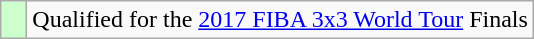<table class="wikitable">
<tr>
<td width=10px bgcolor="#ccffcc"></td>
<td>Qualified for the <a href='#'>2017 FIBA 3x3 World Tour</a> Finals</td>
</tr>
</table>
